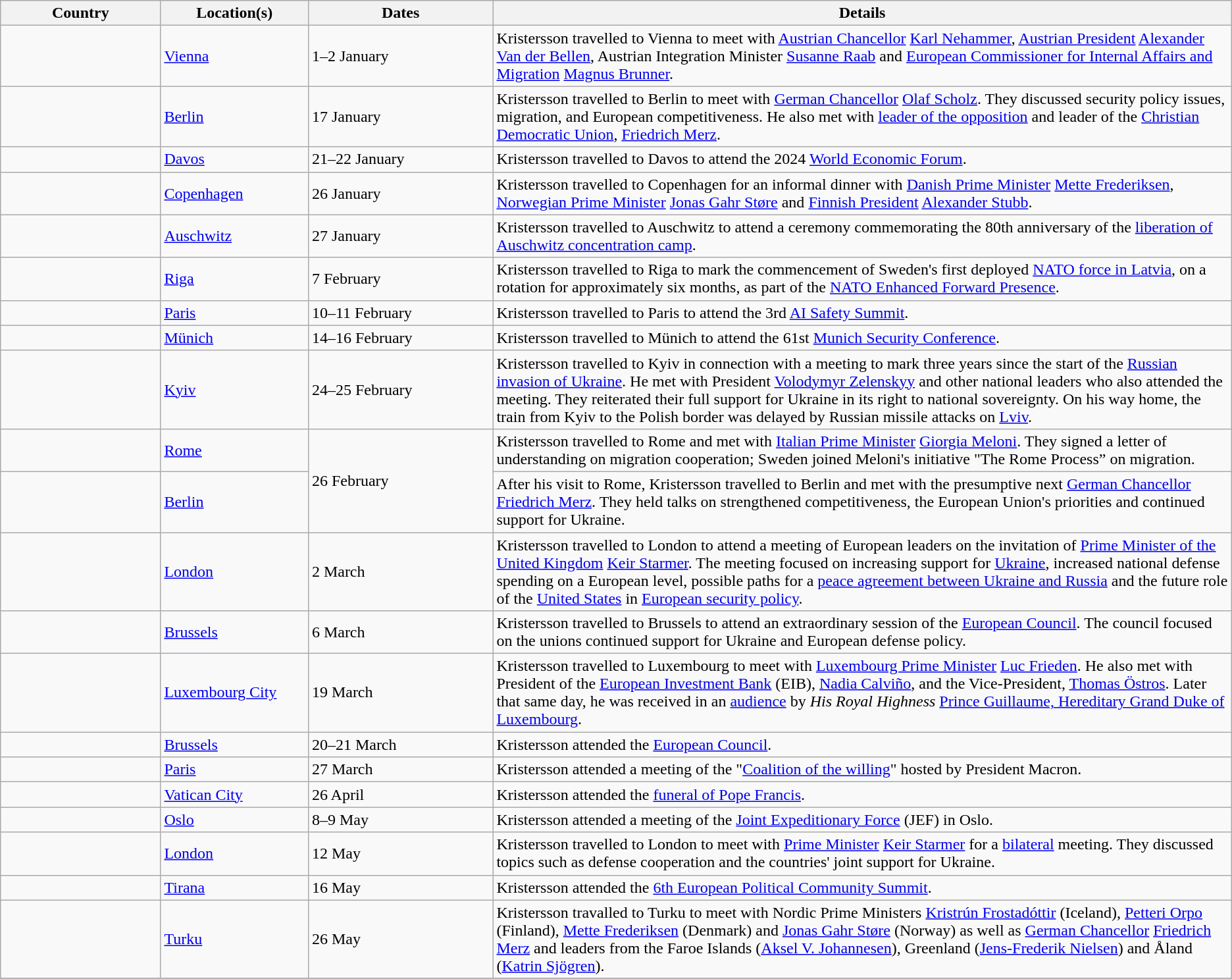<table class="wikitable sortable" border="1">
<tr>
<th style="width: 13%;">Country</th>
<th style="width: 12%;">Location(s)</th>
<th style="width: 15%;">Dates</th>
<th style="width: 60%;" class="unsortable">Details</th>
</tr>
<tr>
<td></td>
<td><a href='#'>Vienna</a></td>
<td>1–2 January</td>
<td>Kristersson travelled to Vienna to meet with <a href='#'>Austrian Chancellor</a> <a href='#'>Karl Nehammer</a>, <a href='#'>Austrian President</a> <a href='#'>Alexander Van der Bellen</a>, Austrian Integration Minister <a href='#'>Susanne Raab</a> and <a href='#'>European Commissioner for Internal Affairs and Migration</a> <a href='#'>Magnus Brunner</a>.</td>
</tr>
<tr>
<td></td>
<td><a href='#'>Berlin</a></td>
<td>17 January</td>
<td>Kristersson travelled to Berlin to meet with <a href='#'>German Chancellor</a> <a href='#'>Olaf Scholz</a>. They discussed security policy issues, migration, and European competitiveness. He also met with <a href='#'>leader of the opposition</a> and leader of the <a href='#'>Christian Democratic Union</a>, <a href='#'>Friedrich Merz</a>.</td>
</tr>
<tr>
<td></td>
<td><a href='#'>Davos</a></td>
<td>21–22 January</td>
<td>Kristersson travelled to Davos to attend the 2024 <a href='#'>World Economic Forum</a>.</td>
</tr>
<tr>
<td></td>
<td><a href='#'>Copenhagen</a></td>
<td>26 January</td>
<td>Kristersson travelled to Copenhagen for an informal dinner with <a href='#'>Danish Prime Minister</a> <a href='#'>Mette Frederiksen</a>, <a href='#'>Norwegian Prime Minister</a> <a href='#'>Jonas Gahr Støre</a> and <a href='#'>Finnish President</a> <a href='#'>Alexander Stubb</a>.</td>
</tr>
<tr>
<td></td>
<td><a href='#'>Auschwitz</a></td>
<td>27 January</td>
<td>Kristersson travelled to Auschwitz to attend a ceremony commemorating the 80th anniversary of the <a href='#'>liberation of Auschwitz concentration camp</a>.</td>
</tr>
<tr>
<td></td>
<td><a href='#'>Riga</a></td>
<td>7 February</td>
<td>Kristersson travelled to Riga to mark the commencement of Sweden's first deployed <a href='#'>NATO force in Latvia</a>, on a rotation for approximately six months, as part of the <a href='#'>NATO Enhanced Forward Presence</a>.</td>
</tr>
<tr>
<td></td>
<td><a href='#'>Paris</a></td>
<td>10–11 February</td>
<td>Kristersson travelled to Paris to attend the 3rd <a href='#'>AI Safety Summit</a>.</td>
</tr>
<tr>
<td></td>
<td><a href='#'>Münich</a></td>
<td>14–16 February</td>
<td>Kristersson travelled to Münich to attend the 61st <a href='#'>Munich Security Conference</a>.</td>
</tr>
<tr>
<td></td>
<td><a href='#'>Kyiv</a></td>
<td>24–25 February</td>
<td>Kristersson travelled to Kyiv in connection with a meeting to mark three years since the start of the <a href='#'>Russian invasion of Ukraine</a>. He met with President <a href='#'>Volodymyr Zelenskyy</a> and other national leaders who also attended the meeting. They reiterated their full support for Ukraine in its right to national sovereignty. On his way home, the train from Kyiv to the Polish border was delayed by Russian missile attacks on <a href='#'>Lviv</a>.</td>
</tr>
<tr>
<td></td>
<td><a href='#'>Rome</a></td>
<td rowspan=2>26 February</td>
<td>Kristersson travelled to Rome and met with <a href='#'>Italian Prime Minister</a> <a href='#'>Giorgia Meloni</a>. They signed a letter of understanding on migration cooperation; Sweden joined Meloni's initiative "The Rome Process” on migration.</td>
</tr>
<tr>
<td></td>
<td><a href='#'>Berlin</a></td>
<td>After his visit to Rome, Kristersson travelled to Berlin and met with the presumptive next <a href='#'>German Chancellor</a> <a href='#'>Friedrich Merz</a>. They held talks on strengthened competitiveness, the European Union's priorities and continued support for Ukraine.</td>
</tr>
<tr>
<td></td>
<td><a href='#'>London</a></td>
<td>2 March</td>
<td>Kristersson travelled to London to attend a meeting of European leaders on the invitation of <a href='#'>Prime Minister of the United Kingdom</a> <a href='#'>Keir Starmer</a>. The meeting focused on increasing support for <a href='#'>Ukraine</a>, increased national defense spending on a European level, possible paths for a <a href='#'>peace agreement between Ukraine and Russia</a> and the future role of the <a href='#'>United States</a> in <a href='#'>European security policy</a>.</td>
</tr>
<tr>
<td></td>
<td><a href='#'>Brussels</a></td>
<td>6 March</td>
<td>Kristersson travelled to Brussels to attend an extraordinary session of the <a href='#'>European Council</a>. The council focused on the unions continued support for Ukraine and European defense policy.</td>
</tr>
<tr>
<td></td>
<td><a href='#'>Luxembourg City</a></td>
<td>19 March</td>
<td>Kristersson travelled to Luxembourg to meet with <a href='#'>Luxembourg Prime Minister</a> <a href='#'>Luc Frieden</a>. He also met with President of the <a href='#'>European Investment Bank</a> (EIB), <a href='#'>Nadia Calviño</a>, and the Vice-President, <a href='#'>Thomas Östros</a>. Later that same day, he was received in an <a href='#'>audience</a> by <em>His Royal Highness</em> <a href='#'>Prince Guillaume, Hereditary Grand Duke of Luxembourg</a>.</td>
</tr>
<tr>
<td></td>
<td><a href='#'>Brussels</a></td>
<td>20–21 March</td>
<td>Kristersson attended the <a href='#'>European Council</a>.</td>
</tr>
<tr>
<td></td>
<td><a href='#'>Paris</a></td>
<td>27 March</td>
<td>Kristersson attended a meeting of the "<a href='#'>Coalition of the willing</a>" hosted by President Macron.</td>
</tr>
<tr>
<td></td>
<td><a href='#'>Vatican City</a></td>
<td>26 April</td>
<td>Kristersson attended the <a href='#'>funeral of Pope Francis</a>.</td>
</tr>
<tr>
<td></td>
<td><a href='#'>Oslo</a></td>
<td>8–9 May</td>
<td>Kristersson attended a meeting of the <a href='#'>Joint Expeditionary Force</a> (JEF) in Oslo.</td>
</tr>
<tr>
<td></td>
<td><a href='#'>London</a></td>
<td>12 May</td>
<td>Kristersson travelled to London to meet with <a href='#'>Prime Minister</a> <a href='#'>Keir Starmer</a> for a <a href='#'>bilateral</a> meeting. They discussed topics such as defense cooperation and the countries' joint support for Ukraine.</td>
</tr>
<tr>
<td></td>
<td><a href='#'>Tirana</a></td>
<td>16 May</td>
<td>Kristersson attended the <a href='#'>6th European Political Community Summit</a>.</td>
</tr>
<tr>
<td></td>
<td><a href='#'>Turku</a></td>
<td>26 May</td>
<td>Kristersson travalled to Turku to meet with Nordic Prime Ministers <a href='#'>Kristrún Frostadóttir</a> (Iceland), <a href='#'>Petteri Orpo</a> (Finland), <a href='#'>Mette Frederiksen</a> (Denmark) and <a href='#'>Jonas Gahr Støre</a> (Norway) as well as <a href='#'>German Chancellor</a> <a href='#'>Friedrich Merz</a> and leaders from the Faroe Islands (<a href='#'>Aksel V. Johannesen</a>), Greenland (<a href='#'>Jens-Frederik Nielsen</a>) and Åland (<a href='#'>Katrin Sjögren</a>).</td>
</tr>
<tr>
</tr>
</table>
